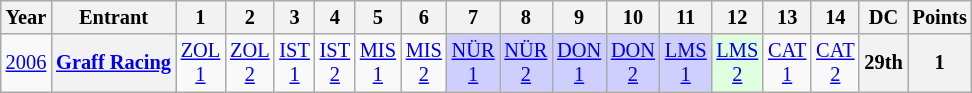<table class="wikitable" style="text-align:center; font-size:85%">
<tr>
<th>Year</th>
<th>Entrant</th>
<th>1</th>
<th>2</th>
<th>3</th>
<th>4</th>
<th>5</th>
<th>6</th>
<th>7</th>
<th>8</th>
<th>9</th>
<th>10</th>
<th>11</th>
<th>12</th>
<th>13</th>
<th>14</th>
<th>DC</th>
<th>Points</th>
</tr>
<tr>
<td><a href='#'>2006</a></td>
<th nowrap><a href='#'>Graff Racing</a></th>
<td><a href='#'>ZOL<br>1</a></td>
<td><a href='#'>ZOL<br>2</a></td>
<td><a href='#'>IST<br>1</a></td>
<td><a href='#'>IST<br>2</a></td>
<td><a href='#'>MIS<br>1</a></td>
<td><a href='#'>MIS<br>2</a></td>
<td style="background:#cfcfff;"><a href='#'>NÜR<br>1</a><br></td>
<td style="background:#cfcfff;"><a href='#'>NÜR<br>2</a><br></td>
<td style="background:#cfcfff;"><a href='#'>DON<br>1</a><br></td>
<td style="background:#cfcfff;"><a href='#'>DON<br>2</a><br></td>
<td style="background:#cfcfff;"><a href='#'>LMS<br>1</a><br></td>
<td style="background:#dfffdf;"><a href='#'>LMS<br>2</a><br></td>
<td><a href='#'>CAT<br>1</a></td>
<td><a href='#'>CAT<br>2</a></td>
<th>29th</th>
<th>1</th>
</tr>
</table>
